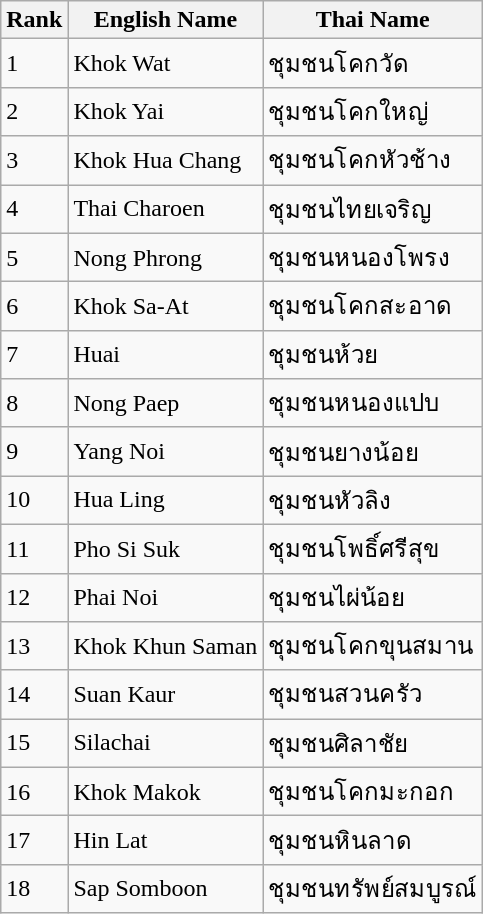<table class="wikitable sortable">
<tr>
<th>Rank</th>
<th>English Name</th>
<th>Thai Name</th>
</tr>
<tr>
<td>1</td>
<td>Khok Wat</td>
<td>ชุมชนโคกวัด</td>
</tr>
<tr>
<td>2</td>
<td>Khok Yai</td>
<td>ชุมชนโคกใหญ่</td>
</tr>
<tr>
<td>3</td>
<td>Khok Hua Chang</td>
<td>ชุมชนโคกหัวช้าง</td>
</tr>
<tr>
<td>4</td>
<td>Thai Charoen</td>
<td>ชุมชนไทยเจริญ</td>
</tr>
<tr>
<td>5</td>
<td>Nong Phrong</td>
<td>ชุมชนหนองโพรง</td>
</tr>
<tr>
<td>6</td>
<td>Khok Sa-At</td>
<td>ชุมชนโคกสะอาด</td>
</tr>
<tr>
<td>7</td>
<td>Huai</td>
<td>ชุมชนห้วย</td>
</tr>
<tr>
<td>8</td>
<td>Nong Paep</td>
<td>ชุมชนหนองแปบ</td>
</tr>
<tr>
<td>9</td>
<td>Yang Noi</td>
<td>ชุมชนยางน้อย</td>
</tr>
<tr>
<td>10</td>
<td>Hua Ling</td>
<td>ชุมชนหัวลิง</td>
</tr>
<tr>
<td>11</td>
<td>Pho Si Suk</td>
<td>ชุมชนโพธิ์ศรีสุข</td>
</tr>
<tr>
<td>12</td>
<td>Phai Noi</td>
<td>ชุมชนไผ่น้อย</td>
</tr>
<tr>
<td>13</td>
<td>Khok Khun Saman</td>
<td>ชุมชนโคกขุนสมาน</td>
</tr>
<tr>
<td>14</td>
<td>Suan Kaur</td>
<td>ชุมชนสวนครัว</td>
</tr>
<tr>
<td>15</td>
<td>Silachai</td>
<td>ชุมชนศิลาชัย</td>
</tr>
<tr>
<td>16</td>
<td>Khok Makok</td>
<td>ชุมชนโคกมะกอก</td>
</tr>
<tr>
<td>17</td>
<td>Hin Lat</td>
<td>ชุมชนหินลาด</td>
</tr>
<tr>
<td>18</td>
<td>Sap Somboon</td>
<td>ชุมชนทรัพย์สมบูรณ์</td>
</tr>
</table>
